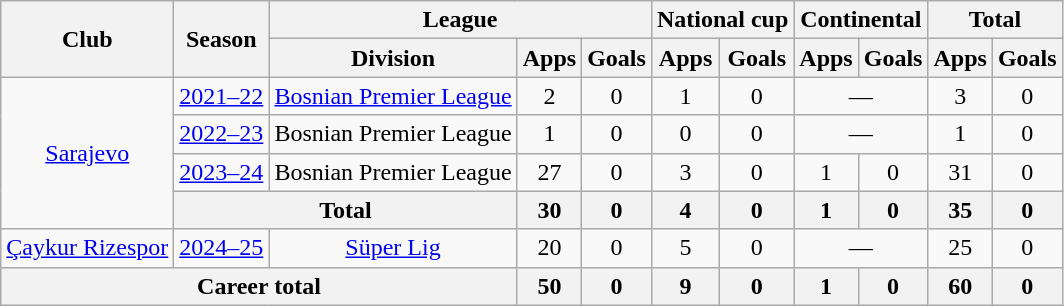<table class="wikitable" style="text-align:center">
<tr>
<th rowspan=2>Club</th>
<th rowspan=2>Season</th>
<th colspan=3>League</th>
<th colspan=2>National cup</th>
<th colspan=2>Continental</th>
<th colspan=2>Total</th>
</tr>
<tr>
<th>Division</th>
<th>Apps</th>
<th>Goals</th>
<th>Apps</th>
<th>Goals</th>
<th>Apps</th>
<th>Goals</th>
<th>Apps</th>
<th>Goals</th>
</tr>
<tr>
<td rowspan=4><a href='#'>Sarajevo</a></td>
<td><a href='#'>2021–22</a></td>
<td><a href='#'>Bosnian Premier League</a></td>
<td>2</td>
<td>0</td>
<td>1</td>
<td>0</td>
<td colspan=2>—</td>
<td>3</td>
<td>0</td>
</tr>
<tr>
<td><a href='#'>2022–23</a></td>
<td>Bosnian Premier League</td>
<td>1</td>
<td>0</td>
<td>0</td>
<td>0</td>
<td colspan=2>—</td>
<td>1</td>
<td>0</td>
</tr>
<tr>
<td><a href='#'>2023–24</a></td>
<td>Bosnian Premier League</td>
<td>27</td>
<td>0</td>
<td>3</td>
<td>0</td>
<td>1</td>
<td>0</td>
<td>31</td>
<td>0</td>
</tr>
<tr>
<th colspan=2>Total</th>
<th>30</th>
<th>0</th>
<th>4</th>
<th>0</th>
<th>1</th>
<th>0</th>
<th>35</th>
<th>0</th>
</tr>
<tr>
<td><a href='#'>Çaykur Rizespor</a></td>
<td><a href='#'>2024–25</a></td>
<td><a href='#'>Süper Lig</a></td>
<td>20</td>
<td>0</td>
<td>5</td>
<td>0</td>
<td colspan=2>—</td>
<td>25</td>
<td>0</td>
</tr>
<tr>
<th colspan=3>Career total</th>
<th>50</th>
<th>0</th>
<th>9</th>
<th>0</th>
<th>1</th>
<th>0</th>
<th>60</th>
<th>0</th>
</tr>
</table>
